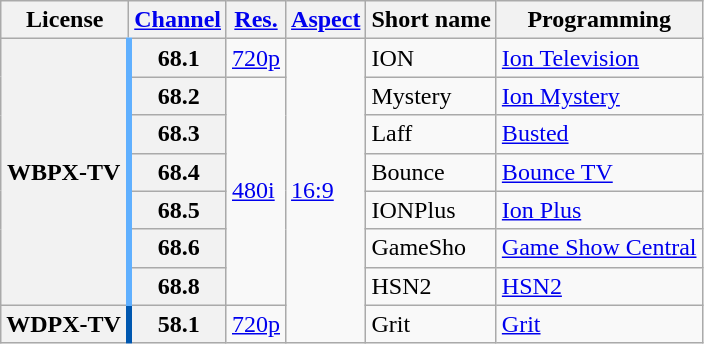<table class="wikitable">
<tr>
<th scope = "col">License</th>
<th scope = "col"><a href='#'>Channel</a></th>
<th scope = "col"><a href='#'>Res.</a></th>
<th scope = "col"><a href='#'>Aspect</a></th>
<th scope = "col">Short name</th>
<th scope = "col">Programming</th>
</tr>
<tr>
<th rowspan = "7" scope = "row" style="border-right: 4px solid #60B0FF;">WBPX-TV</th>
<th scope = "row">68.1</th>
<td><a href='#'>720p</a></td>
<td rowspan=8><a href='#'>16:9</a></td>
<td>ION</td>
<td><a href='#'>Ion Television</a></td>
</tr>
<tr>
<th scope = "row">68.2</th>
<td rowspan=6><a href='#'>480i</a></td>
<td>Mystery</td>
<td><a href='#'>Ion Mystery</a></td>
</tr>
<tr>
<th scope = "row">68.3</th>
<td>Laff</td>
<td><a href='#'>Busted</a></td>
</tr>
<tr>
<th scope = "row">68.4</th>
<td>Bounce</td>
<td><a href='#'>Bounce TV</a></td>
</tr>
<tr>
<th scope = "row">68.5</th>
<td>IONPlus</td>
<td><a href='#'>Ion Plus</a></td>
</tr>
<tr>
<th scope = "row">68.6</th>
<td>GameSho</td>
<td><a href='#'>Game Show Central</a></td>
</tr>
<tr>
<th scope = "row">68.8</th>
<td>HSN2</td>
<td><a href='#'>HSN2</a></td>
</tr>
<tr>
<th scope = "row" style="border-right: 4px solid #0057AF;">WDPX-TV</th>
<th scope = "row">58.1</th>
<td><a href='#'>720p</a></td>
<td>Grit</td>
<td><a href='#'>Grit</a></td>
</tr>
</table>
